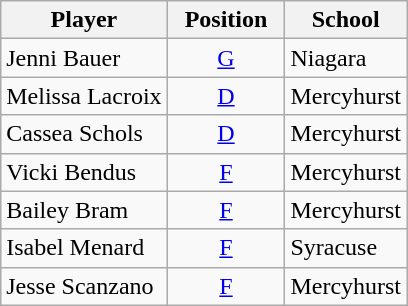<table class="wikitable">
<tr>
<th>Player</th>
<th>  Position  </th>
<th>School</th>
</tr>
<tr>
<td>Jenni Bauer</td>
<td align=center><a href='#'>G</a></td>
<td>Niagara</td>
</tr>
<tr>
<td>Melissa Lacroix</td>
<td align=center><a href='#'>D</a></td>
<td>Mercyhurst</td>
</tr>
<tr>
<td>Cassea Schols</td>
<td align=center><a href='#'>D</a></td>
<td>Mercyhurst</td>
</tr>
<tr>
<td>Vicki Bendus</td>
<td align=center><a href='#'>F</a></td>
<td>Mercyhurst</td>
</tr>
<tr>
<td>Bailey Bram</td>
<td align=center><a href='#'>F</a></td>
<td>Mercyhurst</td>
</tr>
<tr>
<td>Isabel Menard</td>
<td align=center><a href='#'>F</a></td>
<td>Syracuse</td>
</tr>
<tr>
<td>Jesse Scanzano</td>
<td align=center><a href='#'>F</a></td>
<td>Mercyhurst</td>
</tr>
</table>
